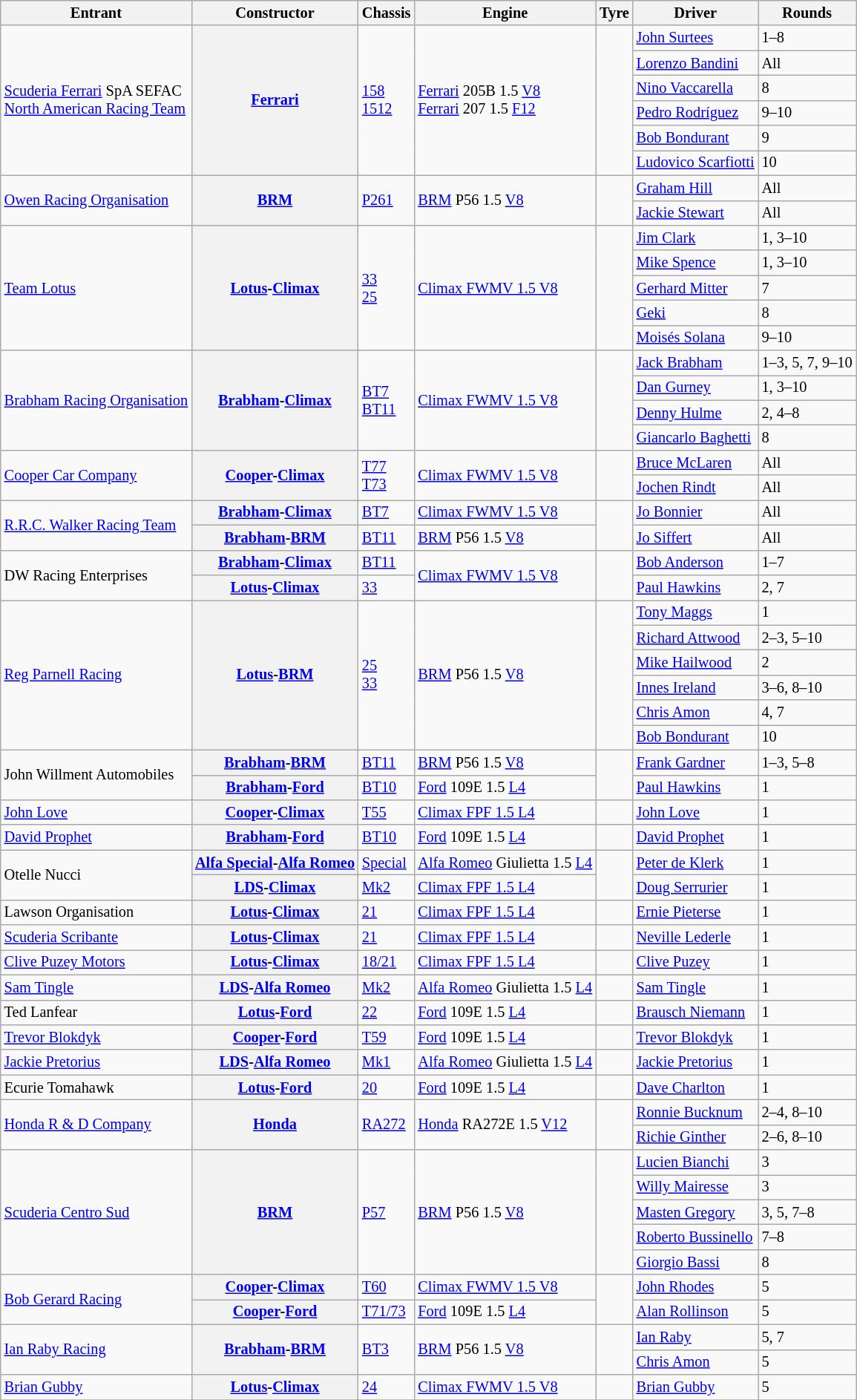<table class="wikitable sortable" style="font-size: 85%">
<tr>
<th>Entrant</th>
<th>Constructor</th>
<th>Chassis</th>
<th>Engine</th>
<th>Tyre</th>
<th>Driver</th>
<th>Rounds</th>
</tr>
<tr>
<td rowspan=6> <a href='#'>Scuderia Ferrari</a> SpA SEFAC<br> <a href='#'>North American Racing Team</a></td>
<th rowspan=6><a href='#'>Ferrari</a></th>
<td rowspan=6><a href='#'>158</a><br><a href='#'>1512</a></td>
<td rowspan=6><a href='#'>Ferrari</a> 205B 1.5 <a href='#'>V8</a><br><a href='#'>Ferrari</a> 207 1.5 <a href='#'>F12</a></td>
<td rowspan=6></td>
<td> <a href='#'>John Surtees</a></td>
<td>1–8</td>
</tr>
<tr>
<td> <a href='#'>Lorenzo Bandini</a></td>
<td>All</td>
</tr>
<tr>
<td> <a href='#'>Nino Vaccarella</a></td>
<td>8</td>
</tr>
<tr>
<td> <a href='#'>Pedro Rodríguez</a></td>
<td>9–10</td>
</tr>
<tr>
<td> <a href='#'>Bob Bondurant</a></td>
<td>9</td>
</tr>
<tr>
<td> <a href='#'>Ludovico Scarfiotti</a></td>
<td>10</td>
</tr>
<tr>
<td rowspan=2> <a href='#'>Owen Racing Organisation</a></td>
<th rowspan=2><a href='#'>BRM</a></th>
<td rowspan=2><a href='#'>P261</a></td>
<td rowspan=2><a href='#'>BRM</a> P56 1.5 <a href='#'>V8</a></td>
<td rowspan=2></td>
<td> <a href='#'>Graham Hill</a></td>
<td>All</td>
</tr>
<tr>
<td> <a href='#'>Jackie Stewart</a></td>
<td>All</td>
</tr>
<tr>
<td rowspan=5> <a href='#'>Team Lotus</a></td>
<th rowspan=5><a href='#'>Lotus</a>-<a href='#'>Climax</a></th>
<td rowspan=5><a href='#'>33</a><br><a href='#'>25</a></td>
<td rowspan=5><a href='#'>Climax FWMV 1.5 V8</a></td>
<td rowspan=5></td>
<td> <a href='#'>Jim Clark</a></td>
<td>1, 3–10</td>
</tr>
<tr>
<td> <a href='#'>Mike Spence</a></td>
<td>1, 3–10</td>
</tr>
<tr>
<td> <a href='#'>Gerhard Mitter</a></td>
<td>7</td>
</tr>
<tr>
<td> <a href='#'>Geki</a></td>
<td>8</td>
</tr>
<tr>
<td> <a href='#'>Moisés Solana</a></td>
<td>9–10</td>
</tr>
<tr>
<td rowspan=4> <a href='#'>Brabham Racing Organisation</a></td>
<th rowspan=4><a href='#'>Brabham</a>-<a href='#'>Climax</a></th>
<td rowspan=4><a href='#'>BT7</a><br><a href='#'>BT11</a></td>
<td rowspan=4><a href='#'>Climax FWMV 1.5 V8</a></td>
<td rowspan=4></td>
<td> <a href='#'>Jack Brabham</a></td>
<td>1–3, 5, 7, 9–10</td>
</tr>
<tr>
<td> <a href='#'>Dan Gurney</a></td>
<td>1, 3–10</td>
</tr>
<tr>
<td> <a href='#'>Denny Hulme</a></td>
<td>2, 4–8</td>
</tr>
<tr>
<td> <a href='#'>Giancarlo Baghetti</a></td>
<td>8</td>
</tr>
<tr>
<td rowspan=2> <a href='#'>Cooper Car Company</a></td>
<th rowspan=2><a href='#'>Cooper</a>-<a href='#'>Climax</a></th>
<td rowspan=2><a href='#'>T77</a><br><a href='#'>T73</a></td>
<td rowspan=2><a href='#'>Climax FWMV 1.5 V8</a></td>
<td rowspan=2></td>
<td> <a href='#'>Bruce McLaren</a></td>
<td>All</td>
</tr>
<tr>
<td> <a href='#'>Jochen Rindt</a></td>
<td>All</td>
</tr>
<tr>
<td rowspan=2> <a href='#'>R.R.C. Walker Racing Team</a></td>
<th><a href='#'>Brabham</a>-<a href='#'>Climax</a></th>
<td><a href='#'>BT7</a></td>
<td><a href='#'>Climax FWMV 1.5 V8</a></td>
<td rowspan=2></td>
<td> <a href='#'>Jo Bonnier</a></td>
<td>All</td>
</tr>
<tr>
<th><a href='#'>Brabham</a>-<a href='#'>BRM</a></th>
<td><a href='#'>BT11</a></td>
<td><a href='#'>BRM</a> P56 1.5 <a href='#'>V8</a></td>
<td> <a href='#'>Jo Siffert</a></td>
<td>All</td>
</tr>
<tr>
<td rowspan=2> DW Racing Enterprises</td>
<th><a href='#'>Brabham</a>-<a href='#'>Climax</a></th>
<td><a href='#'>BT11</a></td>
<td rowspan=2><a href='#'>Climax FWMV 1.5 V8</a></td>
<td rowspan=2></td>
<td> <a href='#'>Bob Anderson</a></td>
<td>1–7</td>
</tr>
<tr>
<th><a href='#'>Lotus</a>-<a href='#'>Climax</a></th>
<td><a href='#'>33</a></td>
<td> <a href='#'>Paul Hawkins</a></td>
<td>2, 7</td>
</tr>
<tr>
<td rowspan=6> <a href='#'>Reg Parnell Racing</a></td>
<th rowspan=6><a href='#'>Lotus</a>-<a href='#'>BRM</a></th>
<td rowspan=6><a href='#'>25</a><br><a href='#'>33</a></td>
<td rowspan=6><a href='#'>BRM</a> P56 1.5 <a href='#'>V8</a></td>
<td rowspan=6></td>
<td> <a href='#'>Tony Maggs</a></td>
<td>1</td>
</tr>
<tr>
<td> <a href='#'>Richard Attwood</a></td>
<td>2–3, 5–10</td>
</tr>
<tr>
<td> <a href='#'>Mike Hailwood</a></td>
<td>2</td>
</tr>
<tr>
<td> <a href='#'>Innes Ireland</a></td>
<td>3–6, 8–10</td>
</tr>
<tr>
<td> <a href='#'>Chris Amon</a></td>
<td>4, 7</td>
</tr>
<tr>
<td> <a href='#'>Bob Bondurant</a></td>
<td>10</td>
</tr>
<tr>
<td rowspan=2> John Willment Automobiles</td>
<th><a href='#'>Brabham</a>-<a href='#'>BRM</a></th>
<td><a href='#'>BT11</a></td>
<td><a href='#'>BRM</a> P56 1.5 <a href='#'>V8</a></td>
<td rowspan=2></td>
<td> <a href='#'>Frank Gardner</a></td>
<td>1–3, 5–8</td>
</tr>
<tr>
<th><a href='#'>Brabham</a>-<a href='#'>Ford</a></th>
<td><a href='#'>BT10</a></td>
<td><a href='#'>Ford</a> 109E 1.5 <a href='#'>L4</a></td>
<td> <a href='#'>Paul Hawkins</a></td>
<td>1</td>
</tr>
<tr>
<td> <a href='#'>John Love</a></td>
<th><a href='#'>Cooper</a>-<a href='#'>Climax</a></th>
<td><a href='#'>T55</a></td>
<td><a href='#'>Climax FPF 1.5 L4</a></td>
<td></td>
<td> <a href='#'>John Love</a></td>
<td>1</td>
</tr>
<tr>
<td> <a href='#'>David Prophet</a></td>
<th><a href='#'>Brabham</a>-<a href='#'>Ford</a></th>
<td><a href='#'>BT10</a></td>
<td><a href='#'>Ford</a> 109E 1.5 <a href='#'>L4</a></td>
<td></td>
<td> <a href='#'>David Prophet</a></td>
<td>1</td>
</tr>
<tr>
<td rowspan=2> Otelle Nucci</td>
<th><a href='#'>Alfa Special</a>-<a href='#'>Alfa Romeo</a></th>
<td><a href='#'>Special</a></td>
<td><a href='#'>Alfa Romeo</a> Giulietta 1.5 <a href='#'>L4</a></td>
<td rowspan=2></td>
<td> <a href='#'>Peter de Klerk</a></td>
<td>1</td>
</tr>
<tr>
<th><a href='#'>LDS</a>-<a href='#'>Climax</a></th>
<td><a href='#'>Mk2</a></td>
<td><a href='#'>Climax FPF 1.5 L4</a></td>
<td> <a href='#'>Doug Serrurier</a></td>
<td>1</td>
</tr>
<tr>
<td> Lawson Organisation</td>
<th><a href='#'>Lotus</a>-<a href='#'>Climax</a></th>
<td><a href='#'>21</a></td>
<td><a href='#'>Climax FPF 1.5 L4</a></td>
<td></td>
<td> <a href='#'>Ernie Pieterse</a></td>
<td>1</td>
</tr>
<tr>
<td> <a href='#'>Scuderia Scribante</a></td>
<th><a href='#'>Lotus</a>-<a href='#'>Climax</a></th>
<td><a href='#'>21</a></td>
<td><a href='#'>Climax FPF 1.5 L4</a></td>
<td></td>
<td> <a href='#'>Neville Lederle</a></td>
<td>1</td>
</tr>
<tr>
<td> <a href='#'>Clive Puzey Motors</a></td>
<th><a href='#'>Lotus</a>-<a href='#'>Climax</a></th>
<td><a href='#'>18/21</a></td>
<td><a href='#'>Climax FPF 1.5 L4</a></td>
<td></td>
<td> <a href='#'>Clive Puzey</a></td>
<td>1</td>
</tr>
<tr>
<td> <a href='#'>Sam Tingle</a></td>
<th><a href='#'>LDS</a>-<a href='#'>Alfa Romeo</a></th>
<td><a href='#'>Mk2</a></td>
<td><a href='#'>Alfa Romeo</a> Giulietta 1.5 <a href='#'>L4</a></td>
<td></td>
<td> <a href='#'>Sam Tingle</a></td>
<td>1</td>
</tr>
<tr>
<td> Ted Lanfear</td>
<th><a href='#'>Lotus</a>-<a href='#'>Ford</a></th>
<td><a href='#'>22</a></td>
<td><a href='#'>Ford</a> 109E 1.5 <a href='#'>L4</a></td>
<td></td>
<td> <a href='#'>Brausch Niemann</a></td>
<td>1</td>
</tr>
<tr>
<td> <a href='#'>Trevor Blokdyk</a></td>
<th><a href='#'>Cooper</a>-<a href='#'>Ford</a></th>
<td><a href='#'>T59</a></td>
<td><a href='#'>Ford</a> 109E 1.5 <a href='#'>L4</a></td>
<td></td>
<td> <a href='#'>Trevor Blokdyk</a></td>
<td>1</td>
</tr>
<tr>
<td> <a href='#'>Jackie Pretorius</a></td>
<th><a href='#'>LDS</a>-<a href='#'>Alfa Romeo</a></th>
<td><a href='#'>Mk1</a></td>
<td><a href='#'>Alfa Romeo</a> Giulietta 1.5 <a href='#'>L4</a></td>
<td></td>
<td> <a href='#'>Jackie Pretorius</a></td>
<td>1</td>
</tr>
<tr>
<td> Ecurie Tomahawk</td>
<th><a href='#'>Lotus</a>-<a href='#'>Ford</a></th>
<td><a href='#'>20</a></td>
<td><a href='#'>Ford</a> 109E 1.5 <a href='#'>L4</a></td>
<td></td>
<td> <a href='#'>Dave Charlton</a></td>
<td>1</td>
</tr>
<tr>
<td rowspan=2> <a href='#'>Honda R & D Company</a></td>
<th rowspan=2><a href='#'>Honda</a></th>
<td rowspan=2><a href='#'>RA272</a></td>
<td rowspan=2><a href='#'>Honda</a> RA272E 1.5 <a href='#'>V12</a></td>
<td rowspan=2></td>
<td> <a href='#'>Ronnie Bucknum</a></td>
<td>2–4, 8–10</td>
</tr>
<tr>
<td> <a href='#'>Richie Ginther</a></td>
<td>2–6, 8–10</td>
</tr>
<tr>
<td rowspan=5> <a href='#'>Scuderia Centro Sud</a></td>
<th rowspan=5><a href='#'>BRM</a></th>
<td rowspan=5><a href='#'>P57</a></td>
<td rowspan=5><a href='#'>BRM</a> P56 1.5 <a href='#'>V8</a></td>
<td rowspan=5></td>
<td> <a href='#'>Lucien Bianchi</a></td>
<td>3</td>
</tr>
<tr>
<td> <a href='#'>Willy Mairesse</a></td>
<td>3</td>
</tr>
<tr>
<td> <a href='#'>Masten Gregory</a></td>
<td>3, 5, 7–8</td>
</tr>
<tr>
<td> <a href='#'>Roberto Bussinello</a></td>
<td>7–8</td>
</tr>
<tr>
<td> <a href='#'>Giorgio Bassi</a></td>
<td>8</td>
</tr>
<tr>
<td rowspan=2> <a href='#'>Bob Gerard Racing</a></td>
<th><a href='#'>Cooper</a>-<a href='#'>Climax</a></th>
<td><a href='#'>T60</a></td>
<td><a href='#'>Climax FWMV 1.5 V8</a></td>
<td rowspan=2></td>
<td> <a href='#'>John Rhodes</a></td>
<td>5</td>
</tr>
<tr>
<th><a href='#'>Cooper</a>-<a href='#'>Ford</a></th>
<td><a href='#'>T71/73</a></td>
<td><a href='#'>Ford</a> 109E 1.5 <a href='#'>L4</a></td>
<td> <a href='#'>Alan Rollinson</a></td>
<td>5</td>
</tr>
<tr>
<td rowspan=2> <a href='#'>Ian Raby Racing</a></td>
<th rowspan=2><a href='#'>Brabham</a>-<a href='#'>BRM</a></th>
<td rowspan=2><a href='#'>BT3</a></td>
<td rowspan=2><a href='#'>BRM</a> P56 1.5 <a href='#'>V8</a></td>
<td rowspan=2></td>
<td> <a href='#'>Ian Raby</a></td>
<td>5, 7</td>
</tr>
<tr>
<td> <a href='#'>Chris Amon</a></td>
<td>5</td>
</tr>
<tr>
<td> <a href='#'>Brian Gubby</a></td>
<th><a href='#'>Lotus</a>-<a href='#'>Climax</a></th>
<td><a href='#'>24</a></td>
<td><a href='#'>Climax FWMV 1.5 V8</a></td>
<td></td>
<td> <a href='#'>Brian Gubby</a></td>
<td>5</td>
</tr>
<tr>
</tr>
</table>
